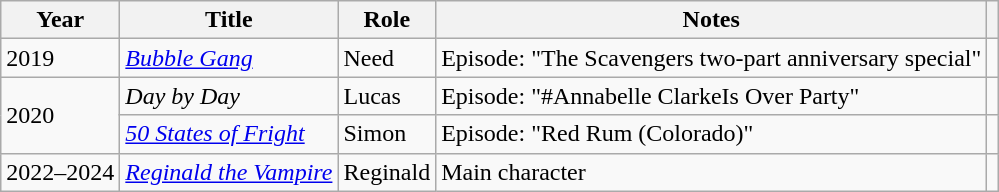<table class="wikitable sortable plainrowheaders">
<tr>
<th scope="col">Year</th>
<th scope="col">Title</th>
<th scope="col">Role</th>
<th scope="col" class="unsortable">Notes</th>
<th scope="col" class="unsortable"></th>
</tr>
<tr>
<td rowspan="1">2019</td>
<td><em><a href='#'>Bubble Gang</a></em></td>
<td>Need</td>
<td>Episode: "The Scavengers two-part anniversary special"</td>
<td style="text-align:center;"><br></td>
</tr>
<tr>
<td rowspan="2">2020</td>
<td><em>Day by Day</em></td>
<td>Lucas</td>
<td>Episode: "#Annabelle ClarkeIs Over Party"</td>
<td style="text-align:center;"></td>
</tr>
<tr>
<td><em><a href='#'>50 States of Fright</a></em></td>
<td>Simon</td>
<td>Episode: "Red Rum (Colorado)"</td>
<td style="text-align:center;"></td>
</tr>
<tr>
<td>2022–2024</td>
<td><em><a href='#'>Reginald the Vampire</a></em></td>
<td>Reginald</td>
<td>Main character</td>
<td style="text-align:center;"></td>
</tr>
</table>
